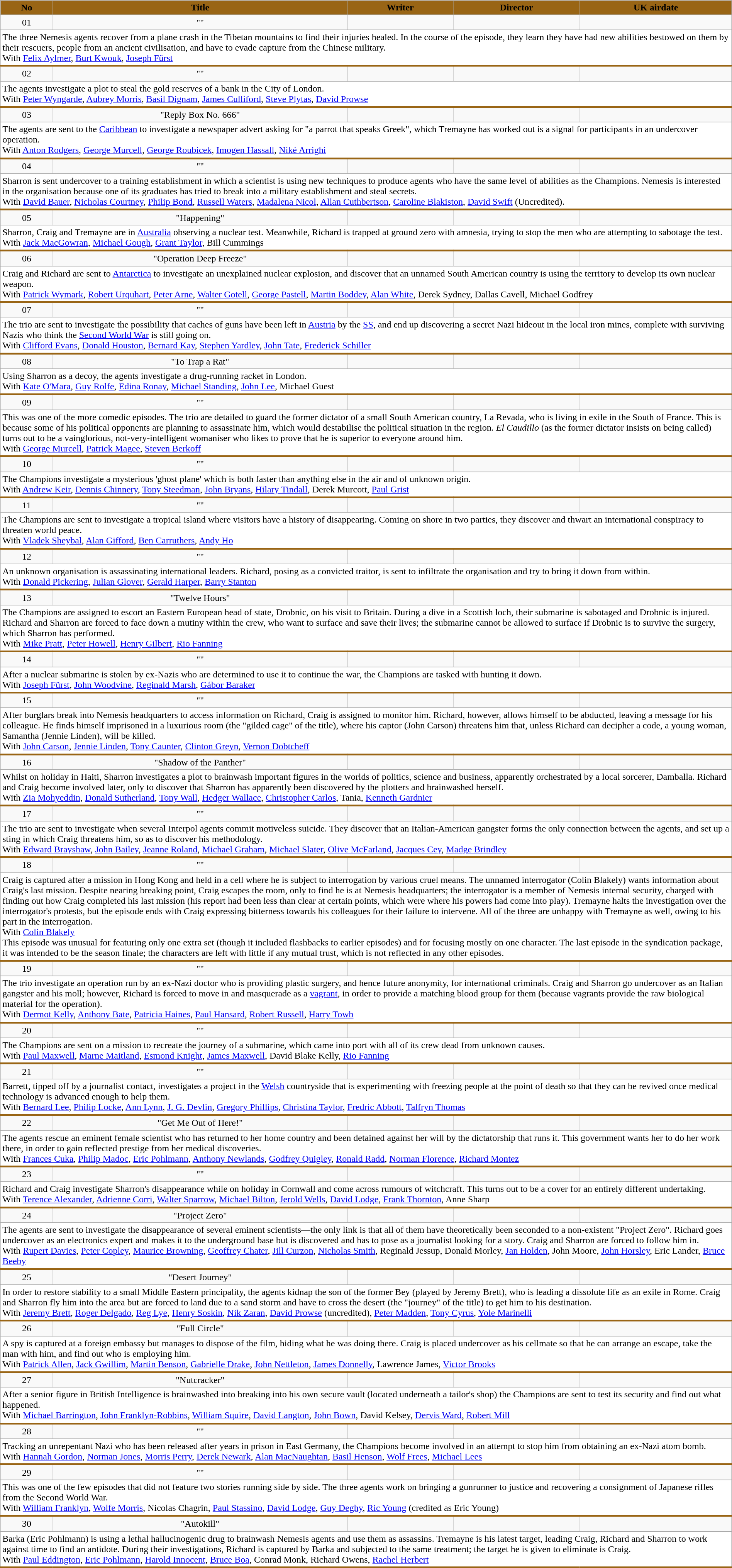<table class="wikitable sortable" style="width:100%; margin:auto;">
<tr>
<th style="background-color:#996515;">No</th>
<th style="background-color:#996515;">Title</th>
<th style="background-color:#996515;">Writer</th>
<th style="background-color:#996515;">Director</th>
<th style="background-color:#996515;">UK airdate</th>
</tr>
<tr>
<td align="center">01</td>
<td align="center">""</td>
<td align="center"></td>
<td align="center"></td>
<td align="center"></td>
</tr>
<tr class="expand-child" style="border-bottom: 3px solid #996515;">
<td colspan="5" style="background-color: white;">The three Nemesis agents recover from a plane crash in the Tibetan mountains to find their injuries healed. In the course of the episode, they learn they have had new abilities bestowed on them by their rescuers, people from an ancient civilisation, and have to evade capture from the Chinese military.<br>With <a href='#'>Felix Aylmer</a>, <a href='#'>Burt Kwouk</a>, <a href='#'>Joseph Fürst</a></td>
</tr>
<tr>
<td align="center">02</td>
<td align="center">""</td>
<td align="center"></td>
<td align="center"></td>
<td align="center"></td>
</tr>
<tr class="expand-child" style="border-bottom: 3px solid #996515;">
<td colspan="5" style="background-color: white;">The agents investigate a plot to steal the gold reserves of a bank in the City of London.<br>With <a href='#'>Peter Wyngarde</a>, <a href='#'>Aubrey Morris</a>, <a href='#'>Basil Dignam</a>, <a href='#'>James Culliford</a>, <a href='#'>Steve Plytas</a>, <a href='#'>David Prowse</a></td>
</tr>
<tr>
<td align="center">03</td>
<td align="center">"Reply Box No. 666"</td>
<td align="center"></td>
<td align="center"></td>
<td align="center"></td>
</tr>
<tr class="expand-child" style="border-bottom: 3px solid #996515;">
<td colspan="5" style="background-color: white;">The agents are sent to the <a href='#'>Caribbean</a> to investigate a newspaper advert asking for "a parrot that speaks Greek", which Tremayne has worked out is a signal for participants in an undercover operation.<br>With <a href='#'>Anton Rodgers</a>, <a href='#'>George Murcell</a>, <a href='#'>George Roubicek</a>, <a href='#'>Imogen Hassall</a>, <a href='#'>Niké Arrighi</a></td>
</tr>
<tr>
<td align="center">04</td>
<td align="center">""</td>
<td align="center"></td>
<td align="center"></td>
<td align="center"></td>
</tr>
<tr class="expand-child" style="border-bottom: 3px solid #996515;">
<td colspan="5" style="background-color: white;">Sharron is sent undercover to a training establishment in which a scientist is using new techniques to produce agents who have the same level of abilities as the Champions. Nemesis is interested in the organisation because one of its graduates has tried to break into a military establishment and steal secrets.<br>With <a href='#'>David Bauer</a>, <a href='#'>Nicholas Courtney</a>, <a href='#'>Philip Bond</a>, <a href='#'>Russell Waters</a>, <a href='#'>Madalena Nicol</a>, <a href='#'>Allan Cuthbertson</a>, <a href='#'>Caroline Blakiston</a>, <a href='#'>David Swift</a> (Uncredited).</td>
</tr>
<tr>
<td align="center">05</td>
<td align="center">"Happening"</td>
<td align="center"></td>
<td align="center"></td>
<td align="center"></td>
</tr>
<tr class="expand-child" style="border-bottom: 3px solid #996515;">
<td colspan="5" style="background-color: white;">Sharron, Craig and Tremayne are in <a href='#'>Australia</a> observing a nuclear test. Meanwhile, Richard is trapped at ground zero with amnesia, trying to stop the men who are attempting to sabotage the test.<br>With <a href='#'>Jack MacGowran</a>, <a href='#'>Michael Gough</a>, <a href='#'>Grant Taylor</a>, Bill Cummings</td>
</tr>
<tr>
<td align="center">06</td>
<td align="center">"Operation Deep Freeze"</td>
<td align="center"></td>
<td align="center"></td>
<td align="center"></td>
</tr>
<tr class="expand-child" style="border-bottom: 3px solid #996515;">
<td colspan="5" style="background-color: white;">Craig and Richard are sent to <a href='#'>Antarctica</a> to investigate an unexplained nuclear explosion, and discover that an unnamed South American country is using the territory to develop its own nuclear weapon.<br>With <a href='#'>Patrick Wymark</a>, <a href='#'>Robert Urquhart</a>, <a href='#'>Peter Arne</a>, <a href='#'>Walter Gotell</a>, <a href='#'>George Pastell</a>, <a href='#'>Martin Boddey</a>, <a href='#'>Alan White</a>, Derek Sydney, Dallas Cavell, Michael Godfrey</td>
</tr>
<tr>
<td align="center">07</td>
<td align="center">""</td>
<td align="center"></td>
<td align="center"></td>
<td align="center"></td>
</tr>
<tr class="expand-child" style="border-bottom: 3px solid #996515;">
<td colspan="5" style="background-color: white;">The trio are sent to investigate the possibility that caches of guns have been left in <a href='#'>Austria</a> by the <a href='#'>SS</a>, and end up discovering a secret Nazi hideout in the local iron mines, complete with surviving Nazis who think the <a href='#'>Second World War</a> is still going on.<br>With <a href='#'>Clifford Evans</a>, <a href='#'>Donald Houston</a>, <a href='#'>Bernard Kay</a>, <a href='#'>Stephen Yardley</a>, <a href='#'>John Tate</a>, <a href='#'>Frederick Schiller</a></td>
</tr>
<tr>
<td align="center">08</td>
<td align="center">"To Trap a Rat"</td>
<td align="center"></td>
<td align="center"></td>
<td align="center"></td>
</tr>
<tr class="expand-child" style="border-bottom: 3px solid #996515;">
<td colspan="5" style="background-color: white;">Using Sharron as a decoy, the agents investigate a drug-running racket in London.<br>With <a href='#'>Kate O'Mara</a>, <a href='#'>Guy Rolfe</a>, <a href='#'>Edina Ronay</a>, <a href='#'>Michael Standing</a>, <a href='#'>John Lee</a>, Michael Guest</td>
</tr>
<tr>
<td align="center">09</td>
<td align="center">""</td>
<td align="center"></td>
<td align="center"></td>
<td align="center"></td>
</tr>
<tr class="expand-child" style="border-bottom: 3px solid #996515;">
<td colspan="5" style="background-color: white;">This was one of the more comedic episodes. The trio are detailed to guard the former dictator of a small South American country, La Revada, who is living in exile in the South of France. This is because some of his political opponents are planning to assassinate him, which would destabilise the political situation in the region. <em>El Caudillo</em> (as the former dictator insists on being called) turns out to be a vainglorious, not-very-intelligent womaniser who likes to prove that he is superior to everyone around him.<br>With <a href='#'>George Murcell</a>, <a href='#'>Patrick Magee</a>, <a href='#'>Steven Berkoff</a></td>
</tr>
<tr>
<td align="center">10</td>
<td align="center">""</td>
<td align="center"></td>
<td align="center"></td>
<td align="center"></td>
</tr>
<tr class="expand-child" style="border-bottom: 3px solid #996515;">
<td colspan="5" style="background-color: white;">The Champions investigate a mysterious 'ghost plane' which is both faster than anything else in the air and of unknown origin.<br>With <a href='#'>Andrew Keir</a>, <a href='#'>Dennis Chinnery</a>, <a href='#'>Tony Steedman</a>, <a href='#'>John Bryans</a>, <a href='#'>Hilary Tindall</a>, Derek Murcott, <a href='#'>Paul Grist</a></td>
</tr>
<tr>
<td align="center">11</td>
<td align="center">""</td>
<td align="center"></td>
<td align="center"></td>
<td align="center"></td>
</tr>
<tr class="expand-child" style="border-bottom: 3px solid #996515;">
<td colspan="5" style="background-color: white;">The Champions are sent to investigate a tropical island where visitors have a history of disappearing. Coming on shore in two parties, they discover and thwart an international conspiracy to threaten world peace.<br>With <a href='#'>Vladek Sheybal</a>, <a href='#'>Alan Gifford</a>, <a href='#'>Ben Carruthers</a>, <a href='#'>Andy Ho</a></td>
</tr>
<tr>
<td align="center">12</td>
<td align="center">""</td>
<td align="center"></td>
<td align="center"></td>
<td align="center"></td>
</tr>
<tr class="expand-child" style="border-bottom: 3px solid #996515;">
<td colspan="5" style="background-color: white;">An unknown organisation is assassinating international leaders. Richard, posing as a convicted traitor, is sent to infiltrate the organisation and try to bring it down from within.<br>With <a href='#'>Donald Pickering</a>, <a href='#'>Julian Glover</a>, <a href='#'>Gerald Harper</a>, <a href='#'>Barry Stanton</a></td>
</tr>
<tr>
<td align="center">13</td>
<td align="center">"Twelve Hours"</td>
<td align="center"></td>
<td align="center"></td>
<td align="center"></td>
</tr>
<tr class="expand-child" style="border-bottom: 3px solid #996515;">
<td colspan="5" style="background-color: white;">The Champions are assigned to escort an Eastern European head of state, Drobnic, on his visit to Britain. During a dive in a Scottish loch, their submarine is sabotaged and Drobnic is injured. Richard and Sharron are forced to face down a mutiny within the crew, who want to surface and save their lives; the submarine cannot be allowed to surface if Drobnic is to survive the surgery, which Sharron has performed.<br>With <a href='#'>Mike Pratt</a>, <a href='#'>Peter Howell</a>, <a href='#'>Henry Gilbert</a>, <a href='#'>Rio Fanning</a></td>
</tr>
<tr>
<td align="center">14</td>
<td align="center">""</td>
<td align="center"></td>
<td align="center"></td>
<td align="center"></td>
</tr>
<tr class="expand-child" style="border-bottom: 3px solid #996515;">
<td colspan="5" style="background-color: white;">After a nuclear submarine is stolen by ex-Nazis who are determined to use it to continue the war, the Champions are tasked with hunting it down.<br>With <a href='#'>Joseph Fürst</a>, <a href='#'>John Woodvine</a>, <a href='#'>Reginald Marsh</a>, <a href='#'>Gábor Baraker</a></td>
</tr>
<tr>
<td align="center">15</td>
<td align="center">""</td>
<td align="center"></td>
<td align="center"></td>
<td align="center"></td>
</tr>
<tr class="expand-child" style="border-bottom: 3px solid #996515;">
<td colspan="5" style="background-color: white;">After burglars break into Nemesis headquarters to access information on Richard, Craig is assigned to monitor him. Richard, however, allows himself to be abducted, leaving a message for his colleague. He finds himself imprisoned in a luxurious room (the "gilded cage" of the title), where his captor (John Carson) threatens him that, unless Richard can decipher a code, a young woman, Samantha (Jennie Linden), will be killed.<br>With <a href='#'>John Carson</a>, <a href='#'>Jennie Linden</a>, <a href='#'>Tony Caunter</a>, <a href='#'>Clinton Greyn</a>, <a href='#'>Vernon Dobtcheff</a></td>
</tr>
<tr>
<td align="center">16</td>
<td align="center">"Shadow of the Panther"</td>
<td align="center"></td>
<td align="center"></td>
<td align="center"></td>
</tr>
<tr class="expand-child" style="border-bottom: 3px solid #996515;">
<td colspan="5" style="background-color: white;">Whilst on holiday in Haiti, Sharron investigates a plot to brainwash important figures in the worlds of politics, science and business, apparently orchestrated by a local sorcerer, Damballa. Richard and Craig become involved later, only to discover that Sharron has apparently been discovered by the plotters and brainwashed herself.<br>With <a href='#'>Zia Mohyeddin</a>, <a href='#'>Donald Sutherland</a>, <a href='#'>Tony Wall</a>, <a href='#'>Hedger Wallace</a>, <a href='#'>Christopher Carlos</a>, Tania, <a href='#'>Kenneth Gardnier</a></td>
</tr>
<tr>
<td align="center">17</td>
<td align="center">""</td>
<td align="center"></td>
<td align="center"></td>
<td align="center"></td>
</tr>
<tr class="expand-child" style="border-bottom: 3px solid #996515;">
<td colspan="5" style="background-color: white;">The trio are sent to investigate when several Interpol agents commit motiveless suicide. They discover that an Italian-American gangster forms the only connection between the agents, and set up a sting in which Craig threatens him, so as to discover his methodology.<br>With <a href='#'>Edward Brayshaw</a>, <a href='#'>John Bailey</a>, <a href='#'>Jeanne Roland</a>, <a href='#'>Michael Graham</a>, <a href='#'>Michael Slater</a>, <a href='#'>Olive McFarland</a>, <a href='#'>Jacques Cey</a>, <a href='#'>Madge Brindley</a></td>
</tr>
<tr>
<td align="center">18</td>
<td align="center">""</td>
<td align="center"></td>
<td align="center"></td>
<td align="center"></td>
</tr>
<tr class="expand-child" style="border-bottom: 3px solid #996515;">
<td colspan="5" style="background-color: white;">Craig is captured after a mission in Hong Kong and held in a cell where he is subject to interrogation by various cruel means. The unnamed interrogator (Colin Blakely) wants information about Craig's last mission. Despite nearing breaking point, Craig escapes the room, only to find he is at Nemesis headquarters; the interrogator is a member of Nemesis internal security, charged with finding out how Craig completed his last mission (his report had been less than clear at certain points, which were where his powers had come into play). Tremayne halts the investigation over the interrogator's protests, but the episode ends with Craig expressing bitterness towards his colleagues for their failure to intervene. All of the three are unhappy with Tremayne as well, owing to his part in the interrogation.<br>With <a href='#'>Colin Blakely</a><br>This episode was unusual for featuring only one extra set (though it included flashbacks to earlier episodes) and for focusing mostly on one character. The last episode in the syndication package, it was intended to be the season finale; the characters are left with little if any mutual trust, which is not reflected in any other episodes.</td>
</tr>
<tr>
<td align="center">19</td>
<td align="center">""</td>
<td align="center"></td>
<td align="center"></td>
<td align="center"></td>
</tr>
<tr class="expand-child" style="border-bottom: 3px solid #996515;">
<td colspan="5" style="background-color: white;">The trio investigate an operation run by an ex-Nazi doctor who is providing plastic surgery, and hence future anonymity, for international criminals. Craig and Sharron go undercover as an Italian gangster and his moll; however, Richard is forced to move in and masquerade as a <a href='#'>vagrant</a>, in order to provide a matching blood group for them (because vagrants provide the raw biological material for the operation).<br>With <a href='#'>Dermot Kelly</a>, <a href='#'>Anthony Bate</a>, <a href='#'>Patricia Haines</a>, <a href='#'>Paul Hansard</a>, <a href='#'>Robert Russell</a>, <a href='#'>Harry Towb</a></td>
</tr>
<tr>
<td align="center">20</td>
<td align="center">""</td>
<td align="center"></td>
<td align="center"></td>
<td align="center"></td>
</tr>
<tr class="expand-child" style="border-bottom: 3px solid #996515;">
<td colspan="5" style="background-color: white;">The Champions are sent on a mission to recreate the journey of a submarine, which came into port with all of its crew dead from unknown causes.<br>With <a href='#'>Paul Maxwell</a>, <a href='#'>Marne Maitland</a>, <a href='#'>Esmond Knight</a>, <a href='#'>James Maxwell</a>, David Blake Kelly, <a href='#'>Rio Fanning</a></td>
</tr>
<tr>
<td align="center">21</td>
<td align="center">""</td>
<td align="center"></td>
<td align="center"></td>
<td align="center"></td>
</tr>
<tr class="expand-child" style="border-bottom: 3px solid #996515;">
<td colspan="5" style="background-color: white;">Barrett, tipped off by a journalist contact, investigates a project in the <a href='#'>Welsh</a> countryside that is experimenting with freezing people at the point of death so that they can be revived once medical technology is advanced enough to help them.<br>With <a href='#'>Bernard Lee</a>, <a href='#'>Philip Locke</a>, <a href='#'>Ann Lynn</a>, <a href='#'>J. G. Devlin</a>, <a href='#'>Gregory Phillips</a>, <a href='#'>Christina Taylor</a>, <a href='#'>Fredric Abbott</a>, <a href='#'>Talfryn Thomas</a></td>
</tr>
<tr>
<td align="center">22</td>
<td align="center">"Get Me Out of Here!"</td>
<td align="center"></td>
<td align="center"></td>
<td align="center"></td>
</tr>
<tr class="expand-child" style="border-bottom: 3px solid #996515;">
<td colspan="5" style="background-color: white;">The agents rescue an eminent female scientist who has returned to her home country and been detained against her will by the dictatorship that runs it. This government wants her to do her work there, in order to gain reflected prestige from her medical discoveries.<br>With <a href='#'>Frances Cuka</a>, <a href='#'>Philip Madoc</a>, <a href='#'>Eric Pohlmann</a>, <a href='#'>Anthony Newlands</a>, <a href='#'>Godfrey Quigley</a>, <a href='#'>Ronald Radd</a>, <a href='#'>Norman Florence</a>, <a href='#'>Richard Montez</a></td>
</tr>
<tr>
<td align="center">23</td>
<td align="center">""</td>
<td align="center"></td>
<td align="center"></td>
<td align="center"></td>
</tr>
<tr class="expand-child" style="border-bottom: 3px solid #996515;">
<td colspan="5" style="background-color: white;">Richard and Craig investigate Sharron's disappearance while on holiday in Cornwall and come across rumours of witchcraft. This turns out to be a cover for an entirely different undertaking.<br>With <a href='#'>Terence Alexander</a>, <a href='#'>Adrienne Corri</a>, <a href='#'>Walter Sparrow</a>, <a href='#'>Michael Bilton</a>, <a href='#'>Jerold Wells</a>, <a href='#'>David Lodge</a>, <a href='#'>Frank Thornton</a>, Anne Sharp</td>
</tr>
<tr>
<td align="center">24</td>
<td align="center">"Project Zero"</td>
<td align="center"></td>
<td align="center"></td>
<td align="center"></td>
</tr>
<tr class="expand-child" style="border-bottom: 3px solid #996515;">
<td colspan="5" style="background-color: white;">The agents are sent to investigate the disappearance of several eminent scientists—the only link is that all of them have theoretically been seconded to a non-existent "Project Zero". Richard goes undercover as an electronics expert and makes it to the underground base but is discovered and has to pose as a journalist looking for a story. Craig and Sharron are forced to follow him in.<br>With <a href='#'>Rupert Davies</a>, <a href='#'>Peter Copley</a>, <a href='#'>Maurice Browning</a>, <a href='#'>Geoffrey Chater</a>, <a href='#'>Jill Curzon</a>, <a href='#'>Nicholas Smith</a>, Reginald Jessup, Donald Morley, <a href='#'>Jan Holden</a>, John Moore, <a href='#'>John Horsley</a>, Eric Lander, <a href='#'>Bruce Beeby</a></td>
</tr>
<tr>
<td align="center">25</td>
<td align="center">"Desert Journey"</td>
<td align="center"></td>
<td align="center"></td>
<td align="center"></td>
</tr>
<tr class="expand-child" style="border-bottom: 3px solid #996515;">
<td colspan="5" style="background-color: white;">In order to restore stability to a small Middle Eastern principality, the agents kidnap the son of the former Bey (played by Jeremy Brett), who is leading a dissolute life as an exile in Rome. Craig and Sharron fly him into the area but are forced to land due to a sand storm and have to cross the desert (the "journey" of the title) to get him to his destination.<br>With <a href='#'>Jeremy Brett</a>, <a href='#'>Roger Delgado</a>, <a href='#'>Reg Lye</a>, <a href='#'>Henry Soskin</a>, <a href='#'>Nik Zaran</a>, <a href='#'>David Prowse</a> (uncredited), <a href='#'>Peter Madden</a>, <a href='#'>Tony Cyrus</a>, <a href='#'>Yole Marinelli</a></td>
</tr>
<tr>
<td align="center">26</td>
<td align="center">"Full Circle"</td>
<td align="center"></td>
<td align="center"></td>
<td align="center"></td>
</tr>
<tr class="expand-child" style="border-bottom: 3px solid #996515;">
<td colspan="5" style="background-color: white;">A spy is captured at a foreign embassy but manages to dispose of the film, hiding what he was doing there. Craig is placed undercover as his cellmate so that he can arrange an escape, take the man with him, and find out who is employing him.<br>With <a href='#'>Patrick Allen</a>, <a href='#'>Jack Gwillim</a>, <a href='#'>Martin Benson</a>, <a href='#'>Gabrielle Drake</a>, <a href='#'>John Nettleton</a>, <a href='#'>James Donnelly</a>, Lawrence James, <a href='#'>Victor Brooks</a></td>
</tr>
<tr>
<td align="center">27</td>
<td align="center">"Nutcracker"</td>
<td align="center"></td>
<td align="center"></td>
<td align="center"></td>
</tr>
<tr class="expand-child" style="border-bottom: 3px solid #996515;">
<td colspan="5" style="background-color: white;">After a senior figure in British Intelligence is brainwashed into breaking into his own secure vault (located underneath a tailor's shop) the Champions are sent to test its security and find out what happened.<br>With <a href='#'>Michael Barrington</a>, <a href='#'>John Franklyn-Robbins</a>, <a href='#'>William Squire</a>, <a href='#'>David Langton</a>, <a href='#'>John Bown</a>, David Kelsey, <a href='#'>Dervis Ward</a>, <a href='#'>Robert Mill</a></td>
</tr>
<tr>
<td align="center">28</td>
<td align="center">""</td>
<td align="center"></td>
<td align="center"></td>
<td align="center"></td>
</tr>
<tr class="expand-child" style="border-bottom: 3px solid #996515;">
<td colspan="5" style="background-color: white;">Tracking an unrepentant Nazi who has been released after years in prison in East Germany, the Champions become involved in an attempt to stop him from obtaining an ex-Nazi atom bomb.<br>With <a href='#'>Hannah Gordon</a>, <a href='#'>Norman Jones</a>, <a href='#'>Morris Perry</a>, <a href='#'>Derek Newark</a>, <a href='#'>Alan MacNaughtan</a>, <a href='#'>Basil Henson</a>, <a href='#'>Wolf Frees</a>, <a href='#'>Michael Lees</a></td>
</tr>
<tr>
<td align="center">29</td>
<td align="center">""</td>
<td align="center"></td>
<td align="center"></td>
<td align="center"></td>
</tr>
<tr class="expand-child" style="border-bottom: 3px solid #996515;">
<td colspan="5" style="background-color: white;">This was one of the few episodes that did not feature two stories running side by side. The three agents work on bringing a gunrunner to justice and recovering a consignment of Japanese rifles from the Second World War.<br>With <a href='#'>William Franklyn</a>, <a href='#'>Wolfe Morris</a>, Nicolas Chagrin, <a href='#'>Paul Stassino</a>, <a href='#'>David Lodge</a>, <a href='#'>Guy Deghy</a>, <a href='#'>Ric Young</a> (credited as Eric Young)</td>
</tr>
<tr>
<td align="center">30</td>
<td align="center">"Autokill"</td>
<td align="center"></td>
<td align="center"></td>
<td align="center"></td>
</tr>
<tr class="expand-child" style="border-bottom: 3px solid #996515;">
<td colspan="5" style="background-color: white;">Barka (Eric Pohlmann) is using a lethal hallucinogenic drug to brainwash Nemesis agents and use them as assassins. Tremayne is his latest target, leading Craig, Richard and Sharron to work against time to find an antidote. During their investigations, Richard is captured by Barka and subjected to the same treatment; the target he is given to eliminate is Craig.<br>With <a href='#'>Paul Eddington</a>, <a href='#'>Eric Pohlmann</a>, <a href='#'>Harold Innocent</a>, <a href='#'>Bruce Boa</a>, Conrad Monk, Richard Owens, <a href='#'>Rachel Herbert</a></td>
</tr>
</table>
